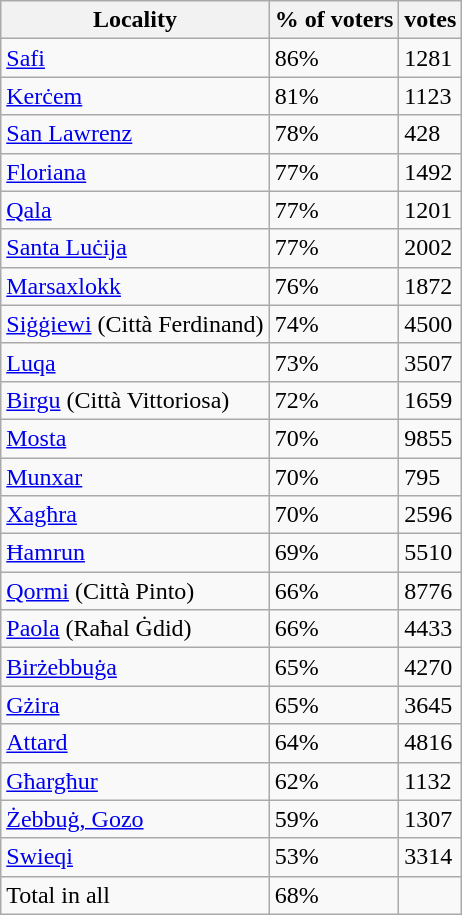<table class="wikitable">
<tr>
<th>Locality</th>
<th>% of voters</th>
<th>votes</th>
</tr>
<tr>
<td><a href='#'>Safi</a></td>
<td>86%</td>
<td>1281</td>
</tr>
<tr>
<td><a href='#'>Kerċem</a></td>
<td>81%</td>
<td>1123</td>
</tr>
<tr>
<td><a href='#'>San Lawrenz</a></td>
<td>78%</td>
<td>428</td>
</tr>
<tr>
<td><a href='#'>Floriana</a></td>
<td>77%</td>
<td>1492</td>
</tr>
<tr>
<td><a href='#'>Qala</a></td>
<td>77%</td>
<td>1201</td>
</tr>
<tr>
<td><a href='#'>Santa Luċija</a></td>
<td>77%</td>
<td>2002</td>
</tr>
<tr>
<td><a href='#'>Marsaxlokk</a></td>
<td>76%</td>
<td>1872</td>
</tr>
<tr>
<td><a href='#'>Siġġiewi</a> (Città Ferdinand)</td>
<td>74%</td>
<td>4500</td>
</tr>
<tr>
<td><a href='#'>Luqa</a></td>
<td>73%</td>
<td>3507</td>
</tr>
<tr>
<td><a href='#'>Birgu</a> (Città Vittoriosa)</td>
<td>72%</td>
<td>1659</td>
</tr>
<tr>
<td><a href='#'>Mosta</a></td>
<td>70%</td>
<td>9855</td>
</tr>
<tr>
<td><a href='#'>Munxar</a></td>
<td>70%</td>
<td>795</td>
</tr>
<tr>
<td><a href='#'>Xagħra</a></td>
<td>70%</td>
<td>2596</td>
</tr>
<tr>
<td><a href='#'>Ħamrun</a></td>
<td>69%</td>
<td>5510</td>
</tr>
<tr>
<td><a href='#'>Qormi</a> (Città Pinto)</td>
<td>66%</td>
<td>8776</td>
</tr>
<tr>
<td><a href='#'>Paola</a> (Raħal Ġdid)</td>
<td>66%</td>
<td>4433</td>
</tr>
<tr>
<td><a href='#'>Birżebbuġa</a></td>
<td>65%</td>
<td>4270</td>
</tr>
<tr>
<td><a href='#'>Gżira</a></td>
<td>65%</td>
<td>3645</td>
</tr>
<tr>
<td><a href='#'>Attard</a></td>
<td>64%</td>
<td>4816</td>
</tr>
<tr>
<td><a href='#'>Għargħur</a></td>
<td>62%</td>
<td>1132</td>
</tr>
<tr>
<td><a href='#'>Żebbuġ, Gozo</a></td>
<td>59%</td>
<td>1307</td>
</tr>
<tr>
<td><a href='#'>Swieqi</a></td>
<td>53%</td>
<td>3314</td>
</tr>
<tr>
<td>Total in all</td>
<td>68%</td>
<td></td>
</tr>
</table>
